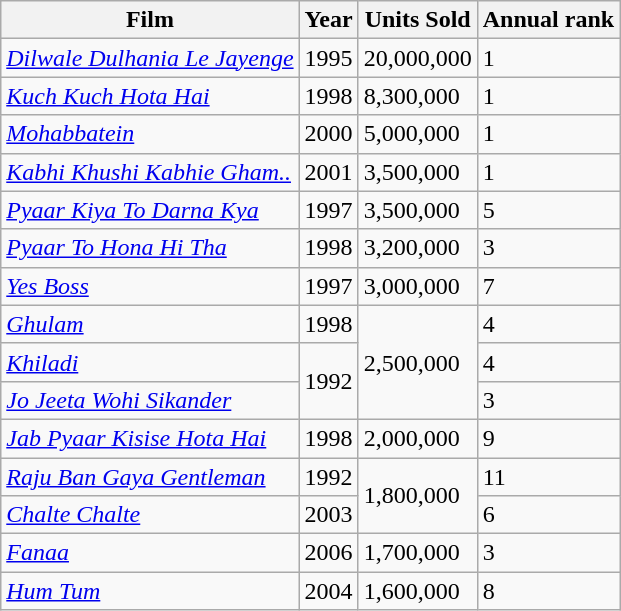<table class="wikitable sortable">
<tr>
<th>Film</th>
<th>Year</th>
<th>Units Sold</th>
<th><strong>Annual rank</strong></th>
</tr>
<tr>
<td><em><a href='#'>Dilwale Dulhania Le Jayenge</a></em></td>
<td>1995</td>
<td>20,000,000</td>
<td>1</td>
</tr>
<tr>
<td><em><a href='#'>Kuch Kuch Hota Hai</a></em></td>
<td>1998</td>
<td>8,300,000</td>
<td>1</td>
</tr>
<tr>
<td><em><a href='#'>Mohabbatein</a></em></td>
<td>2000</td>
<td>5,000,000</td>
<td>1</td>
</tr>
<tr>
<td><em><a href='#'>Kabhi Khushi Kabhie Gham..</a></em></td>
<td>2001</td>
<td>3,500,000</td>
<td>1</td>
</tr>
<tr>
<td><em><a href='#'>Pyaar Kiya To Darna Kya</a></em></td>
<td>1997</td>
<td>3,500,000</td>
<td>5</td>
</tr>
<tr>
<td><em><a href='#'>Pyaar To Hona Hi Tha</a></em></td>
<td>1998</td>
<td>3,200,000</td>
<td>3</td>
</tr>
<tr>
<td><em><a href='#'>Yes Boss</a></em></td>
<td>1997</td>
<td>3,000,000</td>
<td>7</td>
</tr>
<tr>
<td><em><a href='#'>Ghulam</a></em></td>
<td>1998</td>
<td rowspan="3">2,500,000</td>
<td>4</td>
</tr>
<tr>
<td><em><a href='#'>Khiladi</a></em></td>
<td rowspan="2">1992</td>
<td>4</td>
</tr>
<tr>
<td><em><a href='#'>Jo Jeeta Wohi Sikander</a></em></td>
<td>3</td>
</tr>
<tr>
<td><em><a href='#'>Jab Pyaar Kisise Hota Hai</a></em></td>
<td>1998</td>
<td>2,000,000</td>
<td>9</td>
</tr>
<tr>
<td><em><a href='#'>Raju Ban Gaya Gentleman</a></em></td>
<td>1992</td>
<td rowspan="2">1,800,000</td>
<td>11</td>
</tr>
<tr>
<td><em><a href='#'>Chalte Chalte</a></em></td>
<td>2003</td>
<td>6</td>
</tr>
<tr>
<td><em><a href='#'>Fanaa</a></em></td>
<td>2006</td>
<td>1,700,000</td>
<td>3</td>
</tr>
<tr>
<td><em><a href='#'>Hum Tum</a></em></td>
<td>2004</td>
<td>1,600,000</td>
<td>8</td>
</tr>
</table>
